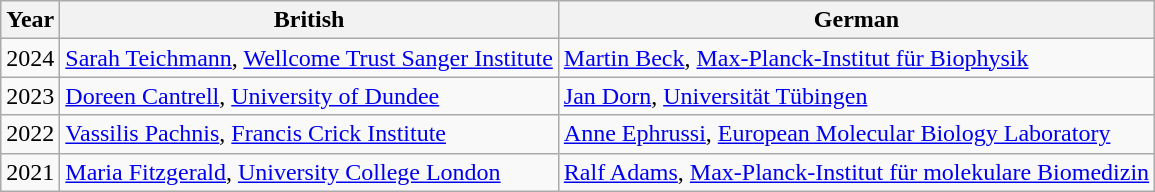<table class="wikitable">
<tr>
<th>Year</th>
<th>British</th>
<th>German</th>
</tr>
<tr>
<td>2024</td>
<td><a href='#'>Sarah Teichmann</a>, <a href='#'>Wellcome Trust Sanger Institute</a></td>
<td><a href='#'>Martin Beck</a>, <a href='#'>Max-Planck-Institut für Biophysik</a></td>
</tr>
<tr>
<td>2023</td>
<td><a href='#'>Doreen Cantrell</a>, <a href='#'>University of Dundee</a></td>
<td><a href='#'>Jan Dorn</a>, <a href='#'>Universität Tübingen</a></td>
</tr>
<tr>
<td>2022</td>
<td><a href='#'>Vassilis Pachnis</a>, <a href='#'>Francis Crick Institute</a></td>
<td><a href='#'>Anne Ephrussi</a>, <a href='#'>European Molecular Biology Laboratory</a></td>
</tr>
<tr>
<td>2021</td>
<td><a href='#'>Maria Fitzgerald</a>, <a href='#'>University College London</a></td>
<td><a href='#'>Ralf Adams</a>, <a href='#'>Max-Planck-Institut für molekulare Biomedizin</a></td>
</tr>
</table>
